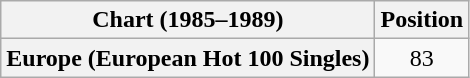<table class="wikitable plainrowheaders" style="text-align:center">
<tr>
<th scope="col">Chart (1985–1989)</th>
<th scope="col">Position</th>
</tr>
<tr>
<th scope="row">Europe (European Hot 100 Singles)</th>
<td>83</td>
</tr>
</table>
